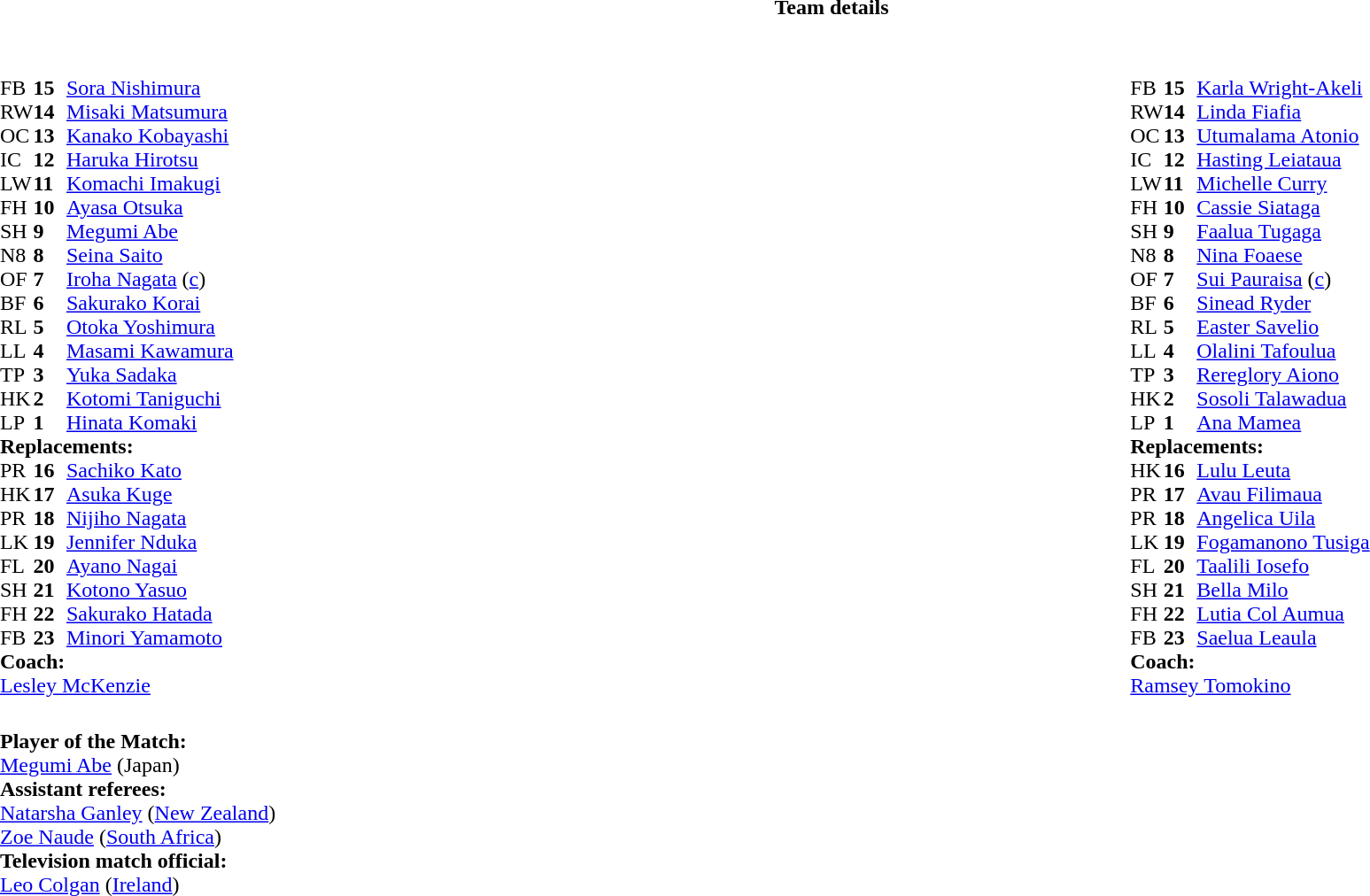<table border="0" style="width:100%;" class="collapsible collapsed">
<tr>
<th>Team details</th>
</tr>
<tr>
<td><br><table width="100%">
<tr>
<td style="vertical-align:top; width:50%"><br><table cellspacing="0" cellpadding="0">
<tr>
<th width="25"></th>
<th width="25"></th>
</tr>
<tr>
<td>FB</td>
<td><strong>15</strong></td>
<td><a href='#'>Sora Nishimura</a></td>
</tr>
<tr>
<td>RW</td>
<td><strong>14</strong></td>
<td><a href='#'>Misaki Matsumura</a></td>
</tr>
<tr>
<td>OC</td>
<td><strong>13</strong></td>
<td><a href='#'>Kanako Kobayashi</a></td>
<td></td>
<td></td>
</tr>
<tr>
<td>IC</td>
<td><strong>12</strong></td>
<td><a href='#'>Haruka Hirotsu</a></td>
</tr>
<tr>
<td>LW</td>
<td><strong>11</strong></td>
<td><a href='#'>Komachi Imakugi</a></td>
</tr>
<tr>
<td>FH</td>
<td><strong>10</strong></td>
<td><a href='#'>Ayasa Otsuka</a></td>
<td></td>
<td></td>
</tr>
<tr>
<td>SH</td>
<td><strong>9</strong></td>
<td><a href='#'>Megumi Abe</a></td>
<td></td>
<td></td>
</tr>
<tr>
<td>N8</td>
<td><strong>8</strong></td>
<td><a href='#'>Seina Saito</a></td>
<td></td>
<td></td>
</tr>
<tr>
<td>OF</td>
<td><strong>7</strong></td>
<td><a href='#'>Iroha Nagata</a> (<a href='#'>c</a>)</td>
</tr>
<tr>
<td>BF</td>
<td><strong>6</strong></td>
<td><a href='#'>Sakurako Korai</a></td>
</tr>
<tr>
<td>RL</td>
<td><strong>5</strong></td>
<td><a href='#'>Otoka Yoshimura</a></td>
<td></td>
<td></td>
</tr>
<tr>
<td>LL</td>
<td><strong>4</strong></td>
<td><a href='#'>Masami Kawamura</a></td>
</tr>
<tr>
<td>TP</td>
<td><strong>3</strong></td>
<td><a href='#'>Yuka Sadaka</a></td>
<td></td>
<td></td>
</tr>
<tr>
<td>HK</td>
<td><strong>2</strong></td>
<td><a href='#'>Kotomi Taniguchi</a></td>
<td></td>
<td></td>
</tr>
<tr>
<td>LP</td>
<td><strong>1</strong></td>
<td><a href='#'>Hinata Komaki</a></td>
<td></td>
<td></td>
</tr>
<tr>
<td colspan=3><strong>Replacements:</strong></td>
</tr>
<tr>
<td>PR</td>
<td><strong>16</strong></td>
<td><a href='#'>Sachiko Kato</a></td>
<td></td>
<td></td>
</tr>
<tr>
<td>HK</td>
<td><strong>17</strong></td>
<td><a href='#'>Asuka Kuge</a></td>
<td></td>
<td></td>
</tr>
<tr>
<td>PR</td>
<td><strong>18</strong></td>
<td><a href='#'>Nijiho Nagata</a></td>
<td></td>
<td></td>
</tr>
<tr>
<td>LK</td>
<td><strong>19</strong></td>
<td><a href='#'>Jennifer Nduka</a></td>
<td></td>
<td></td>
</tr>
<tr>
<td>FL</td>
<td><strong>20</strong></td>
<td><a href='#'>Ayano Nagai</a></td>
<td></td>
<td></td>
</tr>
<tr>
<td>SH</td>
<td><strong>21</strong></td>
<td><a href='#'>Kotono Yasuo</a></td>
<td></td>
<td></td>
</tr>
<tr>
<td>FH</td>
<td><strong>22</strong></td>
<td><a href='#'>Sakurako Hatada</a></td>
<td></td>
<td></td>
</tr>
<tr>
<td>FB</td>
<td><strong>23</strong></td>
<td><a href='#'>Minori Yamamoto</a></td>
<td></td>
<td></td>
</tr>
<tr>
<td colspan=3><strong>Coach:</strong></td>
</tr>
<tr>
<td colspan="4"> <a href='#'>Lesley McKenzie</a></td>
</tr>
</table>
</td>
<td style="vertical-align:top"></td>
<td style="vertical-align:top; width:50%"><br><table cellspacing="0" cellpadding="0" style="margin:auto">
<tr>
<th width="25"></th>
<th width="25"></th>
</tr>
<tr>
<td>FB</td>
<td><strong>15</strong></td>
<td><a href='#'>Karla Wright-Akeli</a></td>
<td></td>
</tr>
<tr>
<td>RW</td>
<td><strong>14</strong></td>
<td><a href='#'>Linda Fiafia</a></td>
<td></td>
<td></td>
</tr>
<tr>
<td>OC</td>
<td><strong>13</strong></td>
<td><a href='#'>Utumalama Atonio</a></td>
</tr>
<tr>
<td>IC</td>
<td><strong>12</strong></td>
<td><a href='#'>Hasting Leiataua</a></td>
</tr>
<tr>
<td>LW</td>
<td><strong>11</strong></td>
<td><a href='#'>Michelle Curry</a></td>
</tr>
<tr>
<td>FH</td>
<td><strong>10</strong></td>
<td><a href='#'>Cassie Siataga</a></td>
<td></td>
<td></td>
</tr>
<tr>
<td>SH</td>
<td><strong>9</strong></td>
<td><a href='#'>Faalua Tugaga</a></td>
<td></td>
<td></td>
</tr>
<tr>
<td>N8</td>
<td><strong>8</strong></td>
<td><a href='#'>Nina Foaese</a></td>
</tr>
<tr>
<td>OF</td>
<td><strong>7</strong></td>
<td><a href='#'>Sui Pauraisa</a> (<a href='#'>c</a>)</td>
<td></td>
<td></td>
</tr>
<tr>
<td>BF</td>
<td><strong>6</strong></td>
<td><a href='#'>Sinead Ryder</a></td>
<td></td>
<td></td>
</tr>
<tr>
<td>RL</td>
<td><strong>5</strong></td>
<td><a href='#'>Easter Savelio</a></td>
</tr>
<tr>
<td>LL</td>
<td><strong>4</strong></td>
<td><a href='#'>Olalini Tafoulua</a></td>
</tr>
<tr>
<td>TP</td>
<td><strong>3</strong></td>
<td><a href='#'>Rereglory Aiono</a></td>
<td></td>
<td></td>
</tr>
<tr>
<td>HK</td>
<td><strong>2</strong></td>
<td><a href='#'>Sosoli Talawadua</a></td>
<td></td>
<td></td>
</tr>
<tr>
<td>LP</td>
<td><strong>1</strong></td>
<td><a href='#'>Ana Mamea</a></td>
<td></td>
<td></td>
</tr>
<tr>
<td colspan=3><strong>Replacements:</strong></td>
</tr>
<tr>
<td>HK</td>
<td><strong>16</strong></td>
<td><a href='#'>Lulu Leuta</a></td>
<td></td>
<td></td>
</tr>
<tr>
<td>PR</td>
<td><strong>17</strong></td>
<td><a href='#'>Avau Filimaua</a></td>
<td></td>
<td></td>
</tr>
<tr>
<td>PR</td>
<td><strong>18</strong></td>
<td><a href='#'>Angelica Uila</a></td>
<td></td>
<td></td>
</tr>
<tr>
<td>LK</td>
<td><strong>19</strong></td>
<td><a href='#'>Fogamanono Tusiga</a></td>
<td></td>
<td></td>
</tr>
<tr>
<td>FL</td>
<td><strong>20</strong></td>
<td><a href='#'>Taalili Iosefo</a></td>
<td></td>
<td></td>
</tr>
<tr>
<td>SH</td>
<td><strong>21</strong></td>
<td><a href='#'>Bella Milo</a></td>
<td></td>
<td></td>
</tr>
<tr>
<td>FH</td>
<td><strong>22</strong></td>
<td><a href='#'>Lutia Col Aumua</a></td>
<td></td>
<td></td>
</tr>
<tr>
<td>FB</td>
<td><strong>23</strong></td>
<td><a href='#'>Saelua Leaula</a></td>
<td></td>
<td></td>
</tr>
<tr>
<td colspan=3><strong>Coach:</strong></td>
</tr>
<tr>
<td colspan="4"> <a href='#'>Ramsey Tomokino</a></td>
</tr>
</table>
</td>
</tr>
</table>
<table style="width:100%">
<tr>
<td><br><strong>Player of the Match:</strong>
<br><a href='#'>Megumi Abe</a> (Japan)<br><strong>Assistant referees:</strong>
<br><a href='#'>Natarsha Ganley</a> (<a href='#'>New Zealand</a>)
<br><a href='#'>Zoe Naude</a> (<a href='#'>South Africa</a>)
<br><strong>Television match official:</strong>
<br><a href='#'>Leo Colgan</a> (<a href='#'>Ireland</a>)<br></td>
</tr>
</table>
</td>
</tr>
</table>
